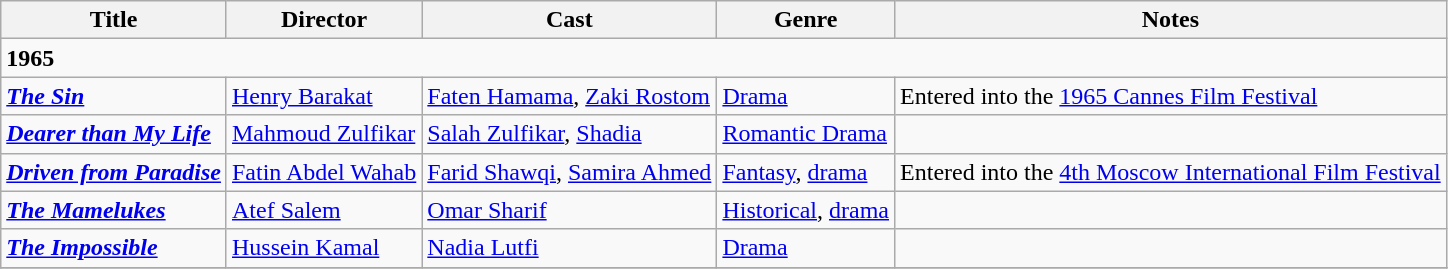<table class="wikitable">
<tr>
<th>Title</th>
<th>Director</th>
<th>Cast</th>
<th>Genre</th>
<th>Notes</th>
</tr>
<tr>
<td colspan="5" ><strong>1965</strong></td>
</tr>
<tr>
<td><strong><em><a href='#'>The Sin</a></em></strong></td>
<td><a href='#'>Henry Barakat</a></td>
<td><a href='#'>Faten Hamama</a>, <a href='#'>Zaki Rostom</a></td>
<td><a href='#'>Drama</a></td>
<td>Entered into the <a href='#'>1965 Cannes Film Festival</a></td>
</tr>
<tr>
<td><strong><em><a href='#'>Dearer than My Life</a></em></strong></td>
<td><a href='#'>Mahmoud Zulfikar</a></td>
<td><a href='#'>Salah Zulfikar</a>, <a href='#'>Shadia</a></td>
<td><a href='#'>Romantic Drama</a></td>
<td></td>
</tr>
<tr>
<td><strong><em><a href='#'>Driven from Paradise</a></em></strong></td>
<td><a href='#'>Fatin Abdel Wahab</a></td>
<td><a href='#'>Farid Shawqi</a>, <a href='#'>Samira Ahmed</a></td>
<td><a href='#'>Fantasy</a>, <a href='#'>drama</a></td>
<td>Entered into the <a href='#'>4th Moscow International Film Festival</a></td>
</tr>
<tr>
<td><strong><em><a href='#'>The Mamelukes</a></em></strong></td>
<td><a href='#'>Atef Salem</a></td>
<td><a href='#'>Omar Sharif</a></td>
<td><a href='#'>Historical</a>, <a href='#'>drama</a></td>
<td></td>
</tr>
<tr>
<td><strong><em><a href='#'>The Impossible</a></em></strong></td>
<td><a href='#'>Hussein Kamal</a></td>
<td><a href='#'>Nadia Lutfi</a></td>
<td><a href='#'>Drama</a></td>
<td></td>
</tr>
<tr>
</tr>
</table>
